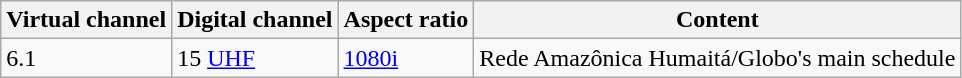<table class = "wikitable">
<tr>
<th>Virtual channel</th>
<th>Digital channel</th>
<th>Aspect ratio</th>
<th>Content</th>
</tr>
<tr>
<td>6.1</td>
<td>15 <a href='#'>UHF</a></td>
<td><a href='#'>1080i</a></td>
<td>Rede Amazônica Humaitá/Globo's main schedule</td>
</tr>
</table>
